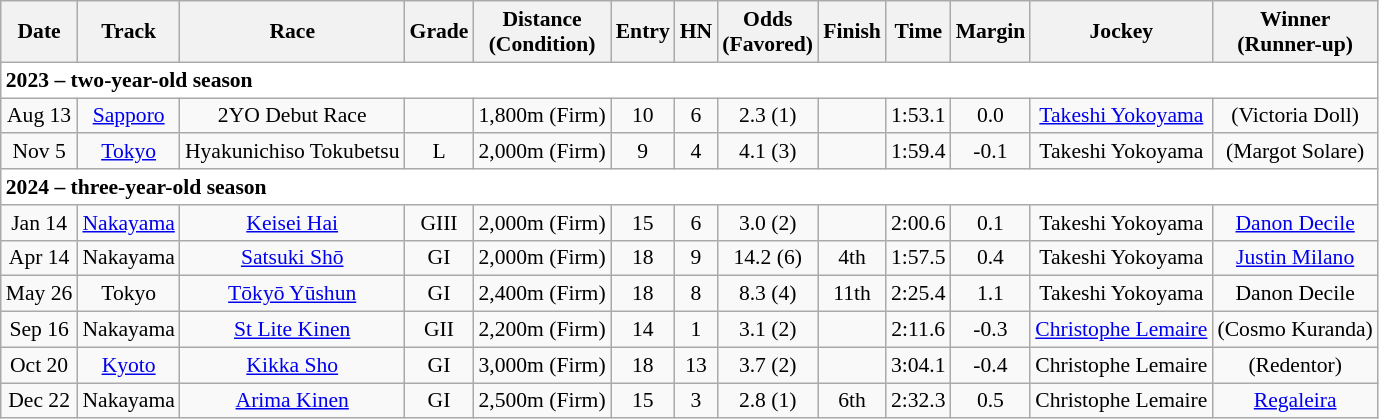<table class="wikitable" style="border-collapse: collapse; font-size: 90%; text-align: center; white-space: nowrap;">
<tr>
<th>Date</th>
<th>Track</th>
<th>Race</th>
<th>Grade</th>
<th>Distance<br>(Condition)</th>
<th>Entry</th>
<th>HN</th>
<th>Odds<br>(Favored)</th>
<th>Finish</th>
<th>Time</th>
<th>Margin</th>
<th>Jockey</th>
<th>Winner<br>(Runner-up)</th>
</tr>
<tr style="background-color:white">
<td colspan="13" align="left"><strong>2023 – two-year-old season</strong></td>
</tr>
<tr>
<td>Aug 13</td>
<td><a href='#'>Sapporo</a></td>
<td>2YO Debut Race</td>
<td></td>
<td>1,800m (Firm)</td>
<td>10</td>
<td>6</td>
<td>2.3 (1)</td>
<td></td>
<td>1:53.1</td>
<td>0.0</td>
<td><a href='#'>Takeshi Yokoyama</a></td>
<td>(Victoria Doll)</td>
</tr>
<tr>
<td>Nov 5</td>
<td><a href='#'>Tokyo</a></td>
<td>Hyakunichiso Tokubetsu</td>
<td>L</td>
<td>2,000m (Firm)</td>
<td>9</td>
<td>4</td>
<td>4.1 (3)</td>
<td></td>
<td>1:59.4</td>
<td>-0.1</td>
<td>Takeshi Yokoyama</td>
<td>(Margot Solare)</td>
</tr>
<tr style="background-color:white">
<td colspan="13" align="left"><strong>2024 – three-year-old season</strong></td>
</tr>
<tr>
<td>Jan 14</td>
<td><a href='#'>Nakayama</a></td>
<td><a href='#'>Keisei Hai</a></td>
<td>GIII</td>
<td>2,000m (Firm)</td>
<td>15</td>
<td>6</td>
<td>3.0 (2)</td>
<td></td>
<td>2:00.6</td>
<td>0.1</td>
<td>Takeshi Yokoyama</td>
<td><a href='#'>Danon Decile</a></td>
</tr>
<tr>
<td>Apr 14</td>
<td>Nakayama</td>
<td><a href='#'>Satsuki Shō</a></td>
<td>GI</td>
<td>2,000m (Firm)</td>
<td>18</td>
<td>9</td>
<td>14.2 (6)</td>
<td>4th</td>
<td>1:57.5</td>
<td>0.4</td>
<td>Takeshi Yokoyama</td>
<td><a href='#'>Justin Milano</a></td>
</tr>
<tr>
<td>May 26</td>
<td>Tokyo</td>
<td><a href='#'>Tōkyō Yūshun</a></td>
<td>GI</td>
<td>2,400m (Firm)</td>
<td>18</td>
<td>8</td>
<td>8.3 (4)</td>
<td>11th</td>
<td>2:25.4</td>
<td>1.1</td>
<td>Takeshi Yokoyama</td>
<td>Danon Decile</td>
</tr>
<tr>
<td>Sep 16</td>
<td>Nakayama</td>
<td><a href='#'>St Lite Kinen</a></td>
<td>GII</td>
<td>2,200m (Firm)</td>
<td>14</td>
<td>1</td>
<td>3.1 (2)</td>
<td></td>
<td>2:11.6</td>
<td>-0.3</td>
<td><a href='#'>Christophe Lemaire</a></td>
<td>(Cosmo Kuranda)</td>
</tr>
<tr>
<td>Oct 20</td>
<td><a href='#'>Kyoto</a></td>
<td><a href='#'>Kikka Sho</a></td>
<td>GI</td>
<td>3,000m (Firm)</td>
<td>18</td>
<td>13</td>
<td>3.7 (2)</td>
<td></td>
<td>3:04.1</td>
<td>-0.4</td>
<td>Christophe Lemaire</td>
<td>(Redentor)</td>
</tr>
<tr>
<td>Dec 22</td>
<td>Nakayama</td>
<td><a href='#'>Arima Kinen</a></td>
<td>GI</td>
<td>2,500m (Firm)</td>
<td>15</td>
<td>3</td>
<td>2.8 (1)</td>
<td>6th</td>
<td>2:32.3</td>
<td>0.5</td>
<td>Christophe Lemaire</td>
<td><a href='#'>Regaleira</a></td>
</tr>
</table>
